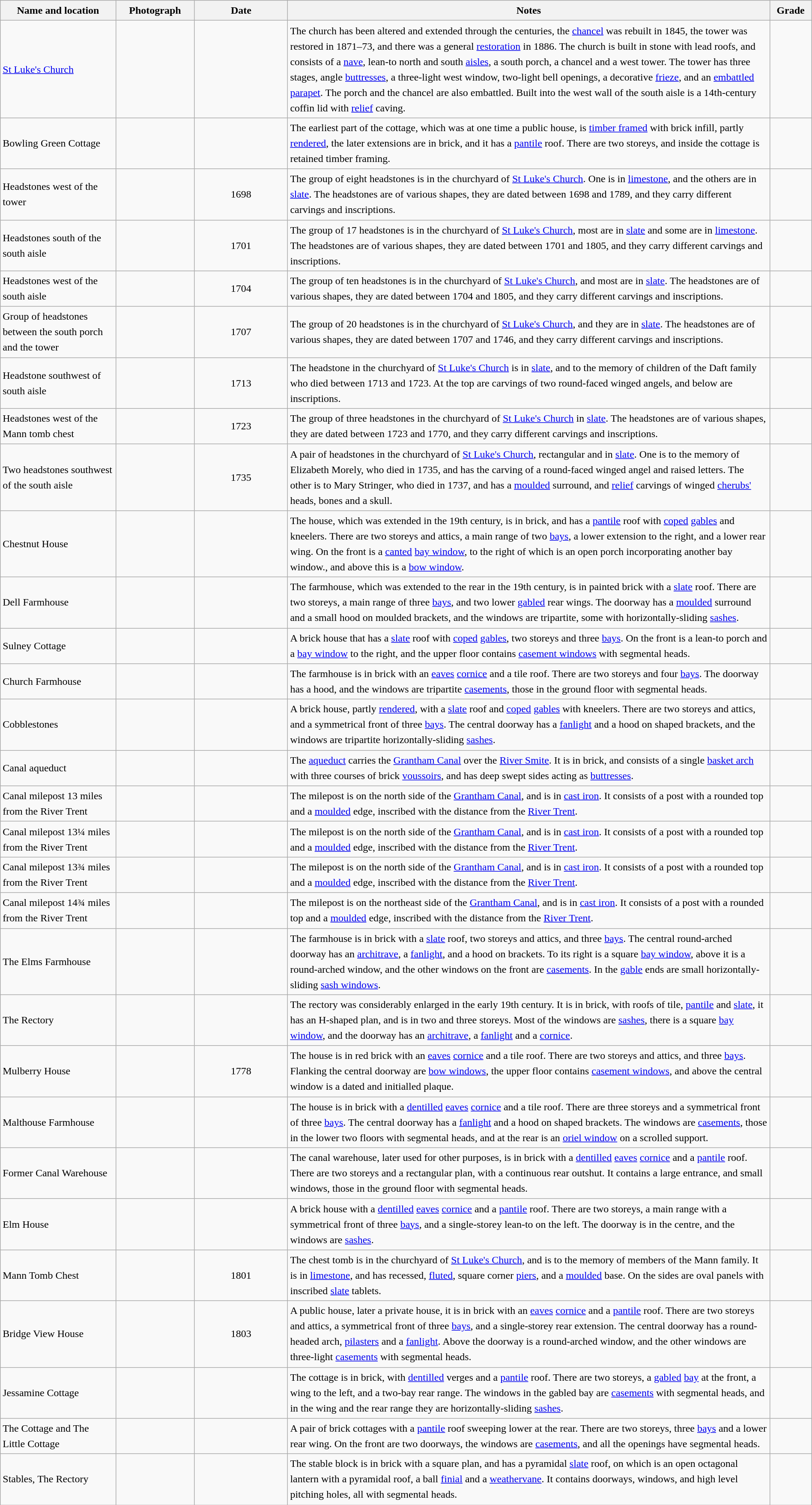<table class="wikitable sortable plainrowheaders" style="width:100%; border:0px; text-align:left; line-height:150%">
<tr>
<th scope="col"  style="width:150px">Name and location</th>
<th scope="col"  style="width:100px" class="unsortable">Photograph</th>
<th scope="col"  style="width:120px">Date</th>
<th scope="col"  style="width:650px" class="unsortable">Notes</th>
<th scope="col"  style="width:50px">Grade</th>
</tr>
<tr>
<td><a href='#'>St Luke's Church</a><br><small></small></td>
<td></td>
<td align="center"></td>
<td>The church has been altered and extended through the centuries, the <a href='#'>chancel</a> was rebuilt in 1845, the tower was restored in 1871–73, and there was a general <a href='#'>restoration</a> in 1886.  The church is built in stone with lead roofs, and consists of a <a href='#'>nave</a>, lean-to north and south <a href='#'>aisles</a>, a south porch, a chancel and a west tower.  The tower has three stages, angle <a href='#'>buttresses</a>, a three-light west window, two-light bell openings, a decorative <a href='#'>frieze</a>, and an <a href='#'>embattled</a> <a href='#'>parapet</a>.  The porch and the chancel are also embattled.  Built into the west wall of the south aisle is a 14th-century coffin lid with <a href='#'>relief</a> caving.</td>
<td align="center" ></td>
</tr>
<tr>
<td>Bowling Green Cottage<br><small></small></td>
<td></td>
<td align="center"></td>
<td>The earliest part of the cottage, which was at one time a public house, is <a href='#'>timber framed</a> with brick infill, partly <a href='#'>rendered</a>, the later extensions are in brick, and it has a <a href='#'>pantile</a> roof.  There are two storeys, and inside the cottage is retained timber framing.</td>
<td align="center" ></td>
</tr>
<tr>
<td>Headstones west of the tower<br><small></small></td>
<td></td>
<td align="center">1698</td>
<td>The group of eight headstones is in the churchyard of <a href='#'>St Luke's Church</a>.  One is in <a href='#'>limestone</a>, and the others are in <a href='#'>slate</a>. The headstones are of various shapes, they are dated between 1698 and 1789, and they carry different carvings and inscriptions.</td>
<td align="center" ></td>
</tr>
<tr>
<td>Headstones south of the south aisle<br><small></small></td>
<td></td>
<td align="center">1701</td>
<td>The group of 17 headstones is in the churchyard of <a href='#'>St Luke's Church</a>, most are in <a href='#'>slate</a> and some are in <a href='#'>limestone</a>.  The headstones are of various shapes, they are dated between 1701 and 1805, and they carry different carvings and inscriptions.</td>
<td align="center" ></td>
</tr>
<tr>
<td>Headstones west of the south aisle<br><small></small></td>
<td></td>
<td align="center">1704</td>
<td>The group of ten headstones is in the churchyard of <a href='#'>St Luke's Church</a>, and most are in <a href='#'>slate</a>.  The headstones are of various shapes, they are dated between 1704 and 1805, and they carry different carvings and inscriptions.</td>
<td align="center" ></td>
</tr>
<tr>
<td>Group of headstones between the south porch and the tower<br><small></small></td>
<td></td>
<td align="center">1707</td>
<td>The group of 20 headstones is in the churchyard of <a href='#'>St Luke's Church</a>, and they are in <a href='#'>slate</a>.  The headstones are of various shapes, they are dated between 1707 and 1746, and they carry different carvings and inscriptions.</td>
<td align="center" ></td>
</tr>
<tr>
<td>Headstone southwest of south aisle<br><small></small></td>
<td></td>
<td align="center">1713</td>
<td>The headstone in the churchyard of <a href='#'>St Luke's Church</a> is in <a href='#'>slate</a>, and to the memory of children of the Daft family who died between 1713 and 1723.  At the top are carvings of two round-faced winged angels, and below are inscriptions.</td>
<td align="center" ></td>
</tr>
<tr>
<td>Headstones west of the Mann tomb chest<br><small></small></td>
<td></td>
<td align="center">1723</td>
<td>The group of three headstones in the churchyard of <a href='#'>St Luke's Church</a> in <a href='#'>slate</a>.  The headstones are of various shapes, they are dated between 1723 and 1770, and they carry different carvings and inscriptions.</td>
<td align="center" ></td>
</tr>
<tr>
<td>Two headstones southwest of the south aisle<br><small></small></td>
<td></td>
<td align="center">1735</td>
<td>A pair of headstones in the churchyard of <a href='#'>St Luke's Church</a>, rectangular and in <a href='#'>slate</a>.  One is to the memory of Elizabeth Morely, who died in 1735, and has the carving of a round-faced winged angel and raised letters.  The other is to Mary Stringer, who died in 1737, and has a <a href='#'>moulded</a> surround, and <a href='#'>relief</a> carvings of winged <a href='#'>cherubs'</a> heads, bones and a skull.</td>
<td align="center" ></td>
</tr>
<tr>
<td>Chestnut House<br><small></small></td>
<td></td>
<td align="center"></td>
<td>The house, which was extended in the 19th century, is in brick, and has a <a href='#'>pantile</a> roof with <a href='#'>coped</a> <a href='#'>gables</a> and kneelers.  There are two storeys and attics, a main range of two <a href='#'>bays</a>, a lower extension to the right, and a lower rear wing.  On the front is a <a href='#'>canted</a> <a href='#'>bay window</a>, to the right of which is an open porch incorporating another bay window., and above this is a <a href='#'>bow window</a>.</td>
<td align="center" ></td>
</tr>
<tr>
<td>Dell Farmhouse<br><small></small></td>
<td></td>
<td align="center"></td>
<td>The farmhouse, which was extended to the rear in the 19th century, is in painted brick with a <a href='#'>slate</a> roof.  There are two storeys, a main range of three <a href='#'>bays</a>, and two lower <a href='#'>gabled</a> rear wings.  The doorway has a <a href='#'>moulded</a> surround and a small hood on moulded brackets, and the windows are tripartite, some with horizontally-sliding <a href='#'>sashes</a>.</td>
<td align="center" ></td>
</tr>
<tr>
<td>Sulney Cottage<br><small></small></td>
<td></td>
<td align="center"></td>
<td>A brick house that has a <a href='#'>slate</a> roof with <a href='#'>coped</a> <a href='#'>gables</a>, two storeys and three <a href='#'>bays</a>.  On the front is a lean-to porch and a <a href='#'>bay window</a> to the right, and the upper floor contains <a href='#'>casement windows</a> with segmental heads.</td>
<td align="center" ></td>
</tr>
<tr>
<td>Church Farmhouse<br><small></small></td>
<td></td>
<td align="center"></td>
<td>The farmhouse is in brick with an <a href='#'>eaves</a> <a href='#'>cornice</a> and a tile roof.  There are two storeys and four <a href='#'>bays</a>.  The doorway has a hood, and the windows are tripartite <a href='#'>casements</a>, those in the ground floor with segmental heads.</td>
<td align="center" ></td>
</tr>
<tr>
<td>Cobblestones<br><small></small></td>
<td></td>
<td align="center"></td>
<td>A brick house, partly <a href='#'>rendered</a>, with a <a href='#'>slate</a> roof and <a href='#'>coped</a> <a href='#'>gables</a> with kneelers.  There are two storeys and attics, and a symmetrical front of three <a href='#'>bays</a>. The central doorway has a <a href='#'>fanlight</a> and a hood on shaped brackets, and the windows are tripartite horizontally-sliding <a href='#'>sashes</a>.</td>
<td align="center" ></td>
</tr>
<tr>
<td>Canal aqueduct<br><small></small></td>
<td></td>
<td align="center"></td>
<td>The <a href='#'>aqueduct</a> carries the <a href='#'>Grantham Canal</a> over the <a href='#'>River Smite</a>.  It is in brick, and consists of a single <a href='#'>basket arch</a> with three courses of brick <a href='#'>voussoirs</a>, and has deep swept sides acting as <a href='#'>buttresses</a>.</td>
<td align="center" ></td>
</tr>
<tr>
<td>Canal milepost 13 miles from the River Trent<br><small></small></td>
<td></td>
<td align="center"></td>
<td>The milepost is on the north side of the <a href='#'>Grantham Canal</a>, and is in <a href='#'>cast iron</a>.  It consists of a post with a rounded top and a <a href='#'>moulded</a> edge, inscribed with the distance from the <a href='#'>River Trent</a>.</td>
<td align="center" ></td>
</tr>
<tr>
<td>Canal milepost 13¼ miles from the River Trent<br><small></small></td>
<td></td>
<td align="center"></td>
<td>The milepost is on the north side of the <a href='#'>Grantham Canal</a>, and is in <a href='#'>cast iron</a>.  It consists of a post with a rounded top and a <a href='#'>moulded</a> edge, inscribed with the distance from the <a href='#'>River Trent</a>.</td>
<td align="center" ></td>
</tr>
<tr>
<td>Canal milepost 13¾ miles from the River Trent<br><small></small></td>
<td></td>
<td align="center"></td>
<td>The milepost is on the north side of the <a href='#'>Grantham Canal</a>, and is in <a href='#'>cast iron</a>.  It consists of a post with a rounded top and a <a href='#'>moulded</a> edge, inscribed with the distance from the <a href='#'>River Trent</a>.</td>
<td align="center" ></td>
</tr>
<tr>
<td>Canal milepost 14¾ miles from the River Trent<br><small></small></td>
<td></td>
<td align="center"></td>
<td>The milepost is on the northeast side of the <a href='#'>Grantham Canal</a>, and is in <a href='#'>cast iron</a>.  It consists of a post with a rounded top and a <a href='#'>moulded</a> edge, inscribed with the distance from the <a href='#'>River Trent</a>.</td>
<td align="center" ></td>
</tr>
<tr>
<td>The Elms Farmhouse<br><small></small></td>
<td></td>
<td align="center"></td>
<td>The farmhouse is in brick with a <a href='#'>slate</a> roof, two storeys and attics, and three <a href='#'>bays</a>.  The central round-arched doorway has an <a href='#'>architrave</a>, a <a href='#'>fanlight</a>, and a hood on brackets.  To its right is a square <a href='#'>bay window</a>, above it is a round-arched window, and the other windows on the front are <a href='#'>casements</a>. In the <a href='#'>gable</a> ends are small horizontally-sliding <a href='#'>sash windows</a>.</td>
<td align="center" ></td>
</tr>
<tr>
<td>The Rectory<br><small></small></td>
<td></td>
<td align="center"></td>
<td>The rectory was considerably enlarged in the early 19th century.  It is in brick, with roofs of tile, <a href='#'>pantile</a> and <a href='#'>slate</a>, it has an H-shaped plan, and is in two and three storeys.  Most of the windows are <a href='#'>sashes</a>, there is a square <a href='#'>bay window</a>, and the doorway has an <a href='#'>architrave</a>, a <a href='#'>fanlight</a> and a <a href='#'>cornice</a>.</td>
<td align="center" ></td>
</tr>
<tr>
<td>Mulberry House<br><small></small></td>
<td></td>
<td align="center">1778</td>
<td>The house is in red brick with an <a href='#'>eaves</a> <a href='#'>cornice</a> and a tile roof.  There are two storeys and attics, and three <a href='#'>bays</a>.  Flanking the central doorway are <a href='#'>bow windows</a>, the upper floor contains <a href='#'>casement windows</a>, and above the central window is a dated and initialled plaque.</td>
<td align="center" ></td>
</tr>
<tr>
<td>Malthouse Farmhouse<br><small></small></td>
<td></td>
<td align="center"></td>
<td>The house is in brick with a <a href='#'>dentilled</a> <a href='#'>eaves</a> <a href='#'>cornice</a> and a tile roof.  There are three storeys and a symmetrical front of three <a href='#'>bays</a>.  The central doorway has a <a href='#'>fanlight</a> and a hood on shaped brackets.  The windows are <a href='#'>casements</a>, those in the lower two floors with segmental heads, and at the rear is an <a href='#'>oriel window</a> on a scrolled support.</td>
<td align="center" ></td>
</tr>
<tr>
<td>Former Canal Warehouse<br><small></small></td>
<td></td>
<td align="center"></td>
<td>The canal warehouse, later used for other purposes, is in brick with a <a href='#'>dentilled</a> <a href='#'>eaves</a> <a href='#'>cornice</a> and a <a href='#'>pantile</a> roof.  There are two storeys and a rectangular plan, with a continuous rear outshut.  It contains a large entrance, and small windows, those in the ground floor with segmental heads.</td>
<td align="center" ></td>
</tr>
<tr>
<td>Elm House<br><small></small></td>
<td></td>
<td align="center"></td>
<td>A brick house with a <a href='#'>dentilled</a> <a href='#'>eaves</a> <a href='#'>cornice</a> and a <a href='#'>pantile</a> roof.  There are two storeys, a main range with a symmetrical front of three <a href='#'>bays</a>, and a single-storey lean-to on the left.  The doorway is in the centre, and the windows are <a href='#'>sashes</a>.</td>
<td align="center" ></td>
</tr>
<tr>
<td>Mann Tomb Chest<br><small></small></td>
<td></td>
<td align="center">1801</td>
<td>The chest tomb is in the churchyard of <a href='#'>St Luke's Church</a>, and is to the memory of members of the Mann family.  It is in <a href='#'>limestone</a>, and has recessed, <a href='#'>fluted</a>, square corner <a href='#'>piers</a>, and a <a href='#'>moulded</a> base.  On the sides are oval panels with inscribed <a href='#'>slate</a> tablets.</td>
<td align="center" ></td>
</tr>
<tr>
<td>Bridge View House<br><small></small></td>
<td></td>
<td align="center">1803</td>
<td>A public house, later a private house, it is in brick with an <a href='#'>eaves</a> <a href='#'>cornice</a> and a <a href='#'>pantile</a> roof.  There are two storeys and attics, a symmetrical front of three <a href='#'>bays</a>, and a single-storey rear extension.  The central doorway has a round-headed arch, <a href='#'>pilasters</a> and a <a href='#'>fanlight</a>.  Above the doorway is a round-arched window, and the other windows are three-light <a href='#'>casements</a> with segmental heads.</td>
<td align="center" ></td>
</tr>
<tr>
<td>Jessamine Cottage<br><small></small></td>
<td></td>
<td align="center"></td>
<td>The cottage is in brick, with <a href='#'>dentilled</a> verges and a <a href='#'>pantile</a> roof.  There are two storeys, a <a href='#'>gabled</a> <a href='#'>bay</a> at the front, a wing to the left, and a two-bay rear range.  The windows in the gabled bay are <a href='#'>casements</a> with segmental heads, and in the wing and the rear range they are horizontally-sliding <a href='#'>sashes</a>.</td>
<td align="center" ></td>
</tr>
<tr>
<td>The Cottage and The Little Cottage<br><small></small></td>
<td></td>
<td align="center"></td>
<td>A pair of brick cottages with a <a href='#'>pantile</a> roof sweeping lower at the rear.  There are two storeys, three <a href='#'>bays</a> and a lower rear wing.  On the front are two doorways, the windows are <a href='#'>casements</a>, and all the openings have segmental heads.</td>
<td align="center" ></td>
</tr>
<tr>
<td>Stables, The Rectory<br><small></small></td>
<td></td>
<td align="center"></td>
<td>The stable block is in brick with a square plan, and has a pyramidal <a href='#'>slate</a> roof, on which is an open octagonal lantern with a pyramidal roof, a ball <a href='#'>finial</a> and a <a href='#'>weathervane</a>.  It contains doorways, windows, and high level pitching holes, all with segmental heads.</td>
<td align="center" ></td>
</tr>
<tr>
</tr>
</table>
